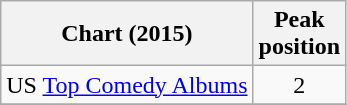<table class="wikitable sortable">
<tr>
<th>Chart (2015)</th>
<th>Peak<br>position</th>
</tr>
<tr>
<td>US <a href='#'>Top Comedy Albums</a></td>
<td style="text-align:center;">2</td>
</tr>
<tr>
</tr>
</table>
